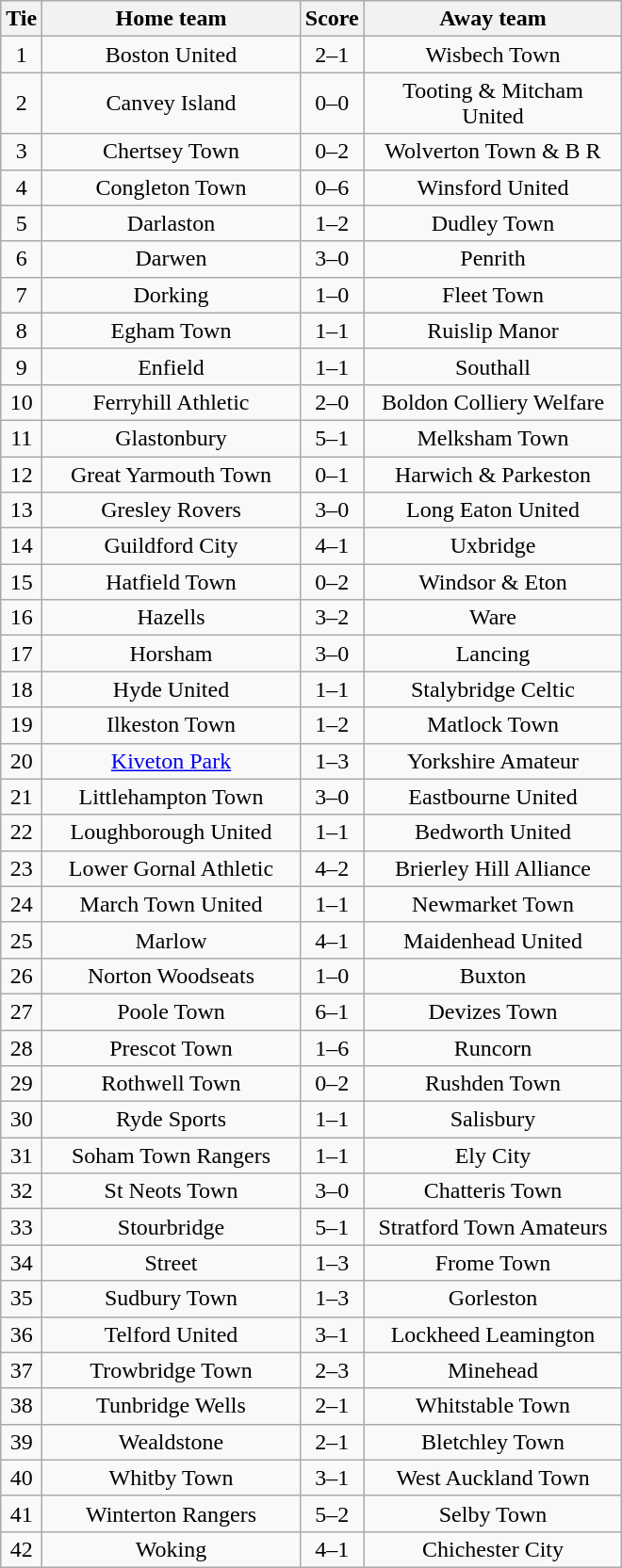<table class="wikitable" style="text-align:center;">
<tr>
<th width=20>Tie</th>
<th width=175>Home team</th>
<th width=20>Score</th>
<th width=175>Away team</th>
</tr>
<tr>
<td>1</td>
<td>Boston United</td>
<td>2–1</td>
<td>Wisbech Town</td>
</tr>
<tr>
<td>2</td>
<td>Canvey Island</td>
<td>0–0</td>
<td>Tooting & Mitcham United</td>
</tr>
<tr>
<td>3</td>
<td>Chertsey Town</td>
<td>0–2</td>
<td>Wolverton Town & B R</td>
</tr>
<tr>
<td>4</td>
<td>Congleton Town</td>
<td>0–6</td>
<td>Winsford United</td>
</tr>
<tr>
<td>5</td>
<td>Darlaston</td>
<td>1–2</td>
<td>Dudley Town</td>
</tr>
<tr>
<td>6</td>
<td>Darwen</td>
<td>3–0</td>
<td>Penrith</td>
</tr>
<tr>
<td>7</td>
<td>Dorking</td>
<td>1–0</td>
<td>Fleet Town</td>
</tr>
<tr>
<td>8</td>
<td>Egham Town</td>
<td>1–1</td>
<td>Ruislip Manor</td>
</tr>
<tr>
<td>9</td>
<td>Enfield</td>
<td>1–1</td>
<td>Southall</td>
</tr>
<tr>
<td>10</td>
<td>Ferryhill Athletic</td>
<td>2–0</td>
<td>Boldon Colliery Welfare</td>
</tr>
<tr>
<td>11</td>
<td>Glastonbury</td>
<td>5–1</td>
<td>Melksham Town</td>
</tr>
<tr>
<td>12</td>
<td>Great Yarmouth Town</td>
<td>0–1</td>
<td>Harwich & Parkeston</td>
</tr>
<tr>
<td>13</td>
<td>Gresley Rovers</td>
<td>3–0</td>
<td>Long Eaton United</td>
</tr>
<tr>
<td>14</td>
<td>Guildford City</td>
<td>4–1</td>
<td>Uxbridge</td>
</tr>
<tr>
<td>15</td>
<td>Hatfield Town</td>
<td>0–2</td>
<td>Windsor & Eton</td>
</tr>
<tr>
<td>16</td>
<td>Hazells</td>
<td>3–2</td>
<td>Ware</td>
</tr>
<tr>
<td>17</td>
<td>Horsham</td>
<td>3–0</td>
<td>Lancing</td>
</tr>
<tr>
<td>18</td>
<td>Hyde United</td>
<td>1–1</td>
<td>Stalybridge Celtic</td>
</tr>
<tr>
<td>19</td>
<td>Ilkeston Town</td>
<td>1–2</td>
<td>Matlock Town</td>
</tr>
<tr>
<td>20</td>
<td><a href='#'>Kiveton Park</a></td>
<td>1–3</td>
<td>Yorkshire Amateur</td>
</tr>
<tr>
<td>21</td>
<td>Littlehampton Town</td>
<td>3–0</td>
<td>Eastbourne United</td>
</tr>
<tr>
<td>22</td>
<td>Loughborough United</td>
<td>1–1</td>
<td>Bedworth United</td>
</tr>
<tr>
<td>23</td>
<td>Lower Gornal Athletic</td>
<td>4–2</td>
<td>Brierley Hill Alliance</td>
</tr>
<tr>
<td>24</td>
<td>March Town United</td>
<td>1–1</td>
<td>Newmarket Town</td>
</tr>
<tr>
<td>25</td>
<td>Marlow</td>
<td>4–1</td>
<td>Maidenhead United</td>
</tr>
<tr>
<td>26</td>
<td>Norton Woodseats</td>
<td>1–0</td>
<td>Buxton</td>
</tr>
<tr>
<td>27</td>
<td>Poole Town</td>
<td>6–1</td>
<td>Devizes Town</td>
</tr>
<tr>
<td>28</td>
<td>Prescot Town</td>
<td>1–6</td>
<td>Runcorn</td>
</tr>
<tr>
<td>29</td>
<td>Rothwell Town</td>
<td>0–2</td>
<td>Rushden Town</td>
</tr>
<tr>
<td>30</td>
<td>Ryde Sports</td>
<td>1–1</td>
<td>Salisbury</td>
</tr>
<tr>
<td>31</td>
<td>Soham Town Rangers</td>
<td>1–1</td>
<td>Ely City</td>
</tr>
<tr>
<td>32</td>
<td>St Neots Town</td>
<td>3–0</td>
<td>Chatteris Town</td>
</tr>
<tr>
<td>33</td>
<td>Stourbridge</td>
<td>5–1</td>
<td>Stratford Town Amateurs</td>
</tr>
<tr>
<td>34</td>
<td>Street</td>
<td>1–3</td>
<td>Frome Town</td>
</tr>
<tr>
<td>35</td>
<td>Sudbury Town</td>
<td>1–3</td>
<td>Gorleston</td>
</tr>
<tr>
<td>36</td>
<td>Telford United</td>
<td>3–1</td>
<td>Lockheed Leamington</td>
</tr>
<tr>
<td>37</td>
<td>Trowbridge Town</td>
<td>2–3</td>
<td>Minehead</td>
</tr>
<tr>
<td>38</td>
<td>Tunbridge Wells</td>
<td>2–1</td>
<td>Whitstable Town</td>
</tr>
<tr>
<td>39</td>
<td>Wealdstone</td>
<td>2–1</td>
<td>Bletchley Town</td>
</tr>
<tr>
<td>40</td>
<td>Whitby Town</td>
<td>3–1</td>
<td>West Auckland Town</td>
</tr>
<tr>
<td>41</td>
<td>Winterton Rangers</td>
<td>5–2</td>
<td>Selby Town</td>
</tr>
<tr>
<td>42</td>
<td>Woking</td>
<td>4–1</td>
<td>Chichester City</td>
</tr>
</table>
